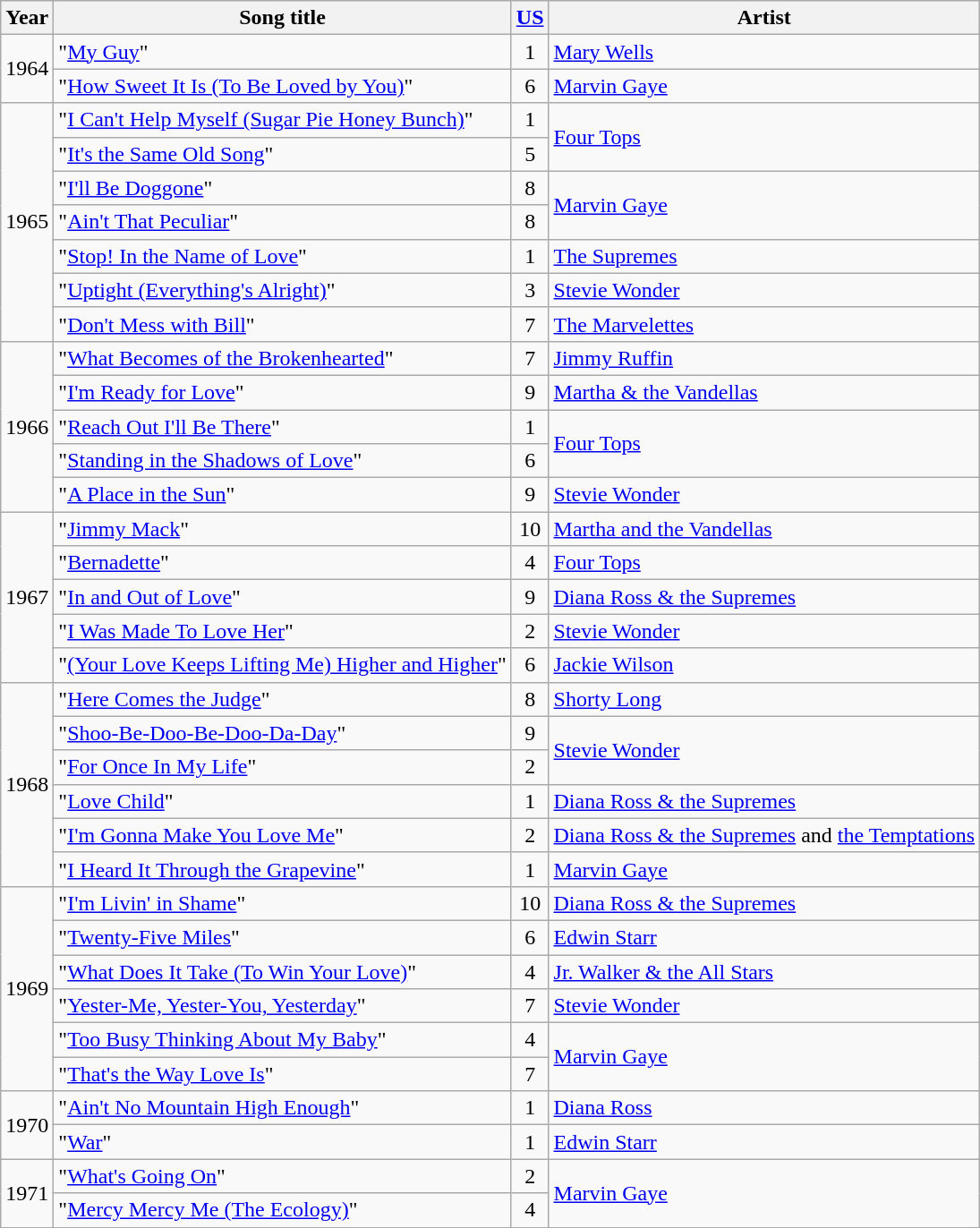<table class="wikitable">
<tr>
<th>Year</th>
<th>Song title</th>
<th><a href='#'>US</a></th>
<th>Artist</th>
</tr>
<tr>
<td rowspan="2">1964</td>
<td>"<a href='#'>My Guy</a>"</td>
<td style="text-align:center;">1</td>
<td><a href='#'>Mary Wells</a></td>
</tr>
<tr>
<td>"<a href='#'>How Sweet It Is (To Be Loved by You)</a>"</td>
<td style="text-align:center;">6</td>
<td><a href='#'>Marvin Gaye</a></td>
</tr>
<tr>
<td rowspan="7">1965</td>
<td>"<a href='#'>I Can't Help Myself (Sugar Pie Honey Bunch)</a>"</td>
<td style="text-align:center;">1</td>
<td rowspan="2"><a href='#'>Four Tops</a></td>
</tr>
<tr>
<td>"<a href='#'>It's the Same Old Song</a>"</td>
<td style="text-align:center;">5</td>
</tr>
<tr>
<td>"<a href='#'>I'll Be Doggone</a>"</td>
<td style="text-align:center;">8</td>
<td rowspan="2"><a href='#'>Marvin Gaye</a></td>
</tr>
<tr>
<td>"<a href='#'>Ain't That Peculiar</a>"</td>
<td style="text-align:center;">8</td>
</tr>
<tr>
<td>"<a href='#'>Stop! In the Name of Love</a>"</td>
<td style="text-align:center;">1</td>
<td><a href='#'>The Supremes</a></td>
</tr>
<tr>
<td>"<a href='#'>Uptight (Everything's Alright)</a>"</td>
<td style="text-align:center;">3</td>
<td><a href='#'>Stevie Wonder</a></td>
</tr>
<tr>
<td>"<a href='#'>Don't Mess with Bill</a>"</td>
<td style="text-align:center;">7</td>
<td><a href='#'>The Marvelettes</a></td>
</tr>
<tr>
<td rowspan="5">1966</td>
<td>"<a href='#'>What Becomes of the Brokenhearted</a>"</td>
<td style="text-align:center;">7</td>
<td><a href='#'>Jimmy Ruffin</a></td>
</tr>
<tr>
<td>"<a href='#'>I'm Ready for Love</a>"</td>
<td style="text-align:center;">9</td>
<td><a href='#'>Martha & the Vandellas</a></td>
</tr>
<tr>
<td>"<a href='#'>Reach Out I'll Be There</a>"</td>
<td style="text-align:center;">1</td>
<td rowspan="2"><a href='#'>Four Tops</a></td>
</tr>
<tr>
<td>"<a href='#'>Standing in the Shadows of Love</a>"</td>
<td style="text-align:center;">6</td>
</tr>
<tr>
<td>"<a href='#'>A Place in the Sun</a>"</td>
<td style="text-align:center;">9</td>
<td><a href='#'>Stevie Wonder</a></td>
</tr>
<tr>
<td rowspan="5">1967</td>
<td>"<a href='#'>Jimmy Mack</a>"</td>
<td style="text-align:center;">10</td>
<td><a href='#'>Martha and the Vandellas</a></td>
</tr>
<tr>
<td>"<a href='#'>Bernadette</a>"</td>
<td style="text-align:center;">4</td>
<td><a href='#'>Four Tops</a></td>
</tr>
<tr>
<td>"<a href='#'>In and Out of Love</a>"</td>
<td style="text-align:center;">9</td>
<td><a href='#'>Diana Ross & the Supremes</a></td>
</tr>
<tr>
<td>"<a href='#'>I Was Made To Love Her</a>"</td>
<td style="text-align:center;">2</td>
<td><a href='#'>Stevie Wonder</a></td>
</tr>
<tr>
<td>"<a href='#'>(Your Love Keeps Lifting Me) Higher and Higher</a>"</td>
<td style="text-align:center;">6</td>
<td><a href='#'>Jackie Wilson</a></td>
</tr>
<tr>
<td rowspan="6">1968</td>
<td>"<a href='#'>Here Comes the Judge</a>"</td>
<td style="text-align:center;">8</td>
<td><a href='#'>Shorty Long</a></td>
</tr>
<tr>
<td>"<a href='#'>Shoo-Be-Doo-Be-Doo-Da-Day</a>"</td>
<td style="text-align:center;">9</td>
<td rowspan="2"><a href='#'>Stevie Wonder</a></td>
</tr>
<tr>
<td>"<a href='#'>For Once In My Life</a>"</td>
<td style="text-align:center;">2</td>
</tr>
<tr>
<td>"<a href='#'>Love Child</a>"</td>
<td style="text-align:center;">1</td>
<td><a href='#'>Diana Ross & the Supremes</a></td>
</tr>
<tr>
<td>"<a href='#'>I'm Gonna Make You Love Me</a>"</td>
<td style="text-align:center;">2</td>
<td><a href='#'>Diana Ross & the Supremes</a> and <a href='#'>the Temptations</a></td>
</tr>
<tr>
<td>"<a href='#'>I Heard It Through the Grapevine</a>"</td>
<td style="text-align:center;">1</td>
<td><a href='#'>Marvin Gaye</a></td>
</tr>
<tr>
<td rowspan="6">1969</td>
<td>"<a href='#'>I'm Livin' in Shame</a>"</td>
<td style="text-align:center;">10</td>
<td><a href='#'>Diana Ross & the Supremes</a></td>
</tr>
<tr>
<td>"<a href='#'>Twenty-Five Miles</a>"</td>
<td style="text-align:center;">6</td>
<td><a href='#'>Edwin Starr</a></td>
</tr>
<tr>
<td>"<a href='#'>What Does It Take (To Win Your Love)</a>"</td>
<td style="text-align:center;">4</td>
<td><a href='#'>Jr. Walker & the All Stars</a></td>
</tr>
<tr>
<td>"<a href='#'>Yester-Me, Yester-You, Yesterday</a>"</td>
<td style="text-align:center;">7</td>
<td><a href='#'>Stevie Wonder</a></td>
</tr>
<tr>
<td>"<a href='#'>Too Busy Thinking About My Baby</a>"</td>
<td style="text-align:center;">4</td>
<td rowspan="2"><a href='#'>Marvin Gaye</a></td>
</tr>
<tr>
<td>"<a href='#'>That's the Way Love Is</a>"</td>
<td style="text-align:center;">7</td>
</tr>
<tr>
<td rowspan="2">1970</td>
<td>"<a href='#'>Ain't No Mountain High Enough</a>"</td>
<td style="text-align:center;">1</td>
<td><a href='#'>Diana Ross</a></td>
</tr>
<tr>
<td>"<a href='#'>War</a>"</td>
<td style="text-align:center;">1</td>
<td><a href='#'>Edwin Starr</a></td>
</tr>
<tr>
<td rowspan="2">1971</td>
<td>"<a href='#'>What's Going On</a>"</td>
<td style="text-align:center;">2</td>
<td rowspan="2"><a href='#'>Marvin Gaye</a></td>
</tr>
<tr>
<td>"<a href='#'>Mercy Mercy Me (The Ecology)</a>"</td>
<td style="text-align:center;">4</td>
</tr>
</table>
